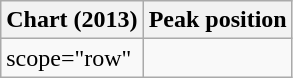<table class="wikitable sortable" border="1">
<tr>
<th>Chart (2013)</th>
<th>Peak position</th>
</tr>
<tr>
<td>scope="row" </td>
</tr>
</table>
